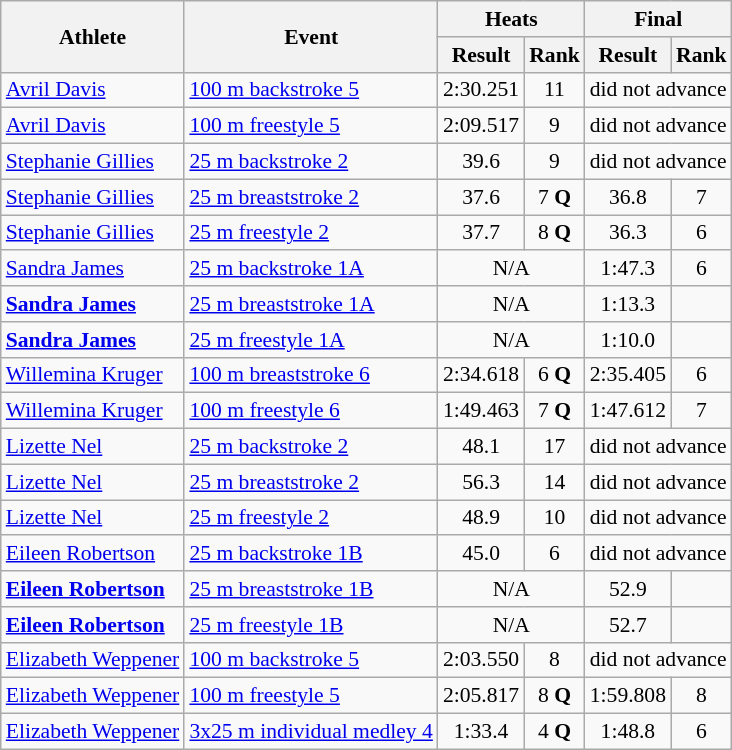<table class=wikitable style="font-size:90%">
<tr>
<th rowspan="2">Athlete</th>
<th rowspan="2">Event</th>
<th colspan="2">Heats</th>
<th colspan="2">Final</th>
</tr>
<tr>
<th>Result</th>
<th>Rank</th>
<th>Result</th>
<th>Rank</th>
</tr>
<tr>
<td><a href='#'>Avril Davis</a></td>
<td><a href='#'>100 m backstroke 5</a></td>
<td align="center">2:30.251</td>
<td align="center">11</td>
<td align="center" colspan="2">did not advance</td>
</tr>
<tr>
<td><a href='#'>Avril Davis</a></td>
<td><a href='#'>100 m freestyle 5</a></td>
<td align="center">2:09.517</td>
<td align="center">9</td>
<td align="center" colspan="2">did not advance</td>
</tr>
<tr>
<td><a href='#'>Stephanie Gillies</a></td>
<td><a href='#'>25 m backstroke 2</a></td>
<td align="center">39.6</td>
<td align="center">9</td>
<td align="center" colspan="2">did not advance</td>
</tr>
<tr>
<td><a href='#'>Stephanie Gillies</a></td>
<td><a href='#'>25 m breaststroke 2</a></td>
<td align="center">37.6</td>
<td align="center">7 <strong>Q</strong></td>
<td align="center">36.8</td>
<td align="center">7</td>
</tr>
<tr>
<td><a href='#'>Stephanie Gillies</a></td>
<td><a href='#'>25 m freestyle 2</a></td>
<td align="center">37.7</td>
<td align="center">8 <strong>Q</strong></td>
<td align="center">36.3</td>
<td align="center">6</td>
</tr>
<tr>
<td><a href='#'>Sandra James</a></td>
<td><a href='#'>25 m backstroke 1A</a></td>
<td align="center" colspan="2">N/A</td>
<td align="center">1:47.3</td>
<td align="center">6</td>
</tr>
<tr>
<td><strong><a href='#'>Sandra James</a></strong></td>
<td><a href='#'>25 m breaststroke 1A</a></td>
<td align="center" colspan="2">N/A</td>
<td align="center">1:13.3</td>
<td align="center"></td>
</tr>
<tr>
<td><strong><a href='#'>Sandra James</a></strong></td>
<td><a href='#'>25 m freestyle 1A</a></td>
<td align="center" colspan="2">N/A</td>
<td align="center">1:10.0 </td>
<td align="center"></td>
</tr>
<tr>
<td><a href='#'>Willemina Kruger</a></td>
<td><a href='#'>100 m breaststroke 6</a></td>
<td align="center">2:34.618</td>
<td align="center">6 <strong>Q</strong></td>
<td align="center">2:35.405</td>
<td align="center">6</td>
</tr>
<tr>
<td><a href='#'>Willemina Kruger</a></td>
<td><a href='#'>100 m freestyle 6</a></td>
<td align="center">1:49.463</td>
<td align="center">7 <strong>Q</strong></td>
<td align="center">1:47.612</td>
<td align="center">7</td>
</tr>
<tr>
<td><a href='#'>Lizette Nel</a></td>
<td><a href='#'>25 m backstroke 2</a></td>
<td align="center">48.1</td>
<td align="center">17</td>
<td align="center" colspan="2">did not advance</td>
</tr>
<tr>
<td><a href='#'>Lizette Nel</a></td>
<td><a href='#'>25 m breaststroke 2</a></td>
<td align="center">56.3</td>
<td align="center">14</td>
<td align="center" colspan="2">did not advance</td>
</tr>
<tr>
<td><a href='#'>Lizette Nel</a></td>
<td><a href='#'>25 m freestyle 2</a></td>
<td align="center">48.9</td>
<td align="center">10</td>
<td align="center" colspan="2">did not advance</td>
</tr>
<tr>
<td><a href='#'>Eileen Robertson</a></td>
<td><a href='#'>25 m backstroke 1B</a></td>
<td align="center">45.0</td>
<td align="center">6</td>
<td align="center" colspan="2">did not advance</td>
</tr>
<tr>
<td><strong><a href='#'>Eileen Robertson</a></strong></td>
<td><a href='#'>25 m breaststroke 1B</a></td>
<td align="center" colspan="2">N/A</td>
<td align="center">52.9</td>
<td align="center"></td>
</tr>
<tr>
<td><strong><a href='#'>Eileen Robertson</a></strong></td>
<td><a href='#'>25 m freestyle 1B</a></td>
<td align="center" colspan="2">N/A</td>
<td align="center">52.7</td>
<td align="center"></td>
</tr>
<tr>
<td><a href='#'>Elizabeth Weppener</a></td>
<td><a href='#'>100 m backstroke 5</a></td>
<td align="center">2:03.550</td>
<td align="center">8</td>
<td align="center" colspan="2">did not advance</td>
</tr>
<tr>
<td><a href='#'>Elizabeth Weppener</a></td>
<td><a href='#'>100 m freestyle 5</a></td>
<td align="center">2:05.817</td>
<td align="center">8 <strong>Q</strong></td>
<td align="center">1:59.808</td>
<td align="center">8</td>
</tr>
<tr>
<td><a href='#'>Elizabeth Weppener</a></td>
<td><a href='#'>3x25 m individual medley 4</a></td>
<td align="center">1:33.4</td>
<td align="center">4 <strong>Q</strong></td>
<td align="center">1:48.8</td>
<td align="center">6</td>
</tr>
</table>
